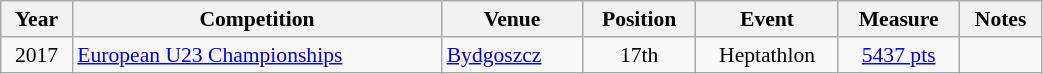<table class="wikitable" width=55% style="font-size:90%; text-align:center;">
<tr>
<th>Year</th>
<th>Competition</th>
<th>Venue</th>
<th>Position</th>
<th>Event</th>
<th>Measure</th>
<th>Notes</th>
</tr>
<tr>
<td>2017</td>
<td align=left><a href='#'>European U23 Championships</a></td>
<td align=left> <a href='#'>Bydgoszcz</a></td>
<td>17th</td>
<td>Heptathlon</td>
<td><a href='#'>5437 pts</a></td>
<td></td>
</tr>
</table>
